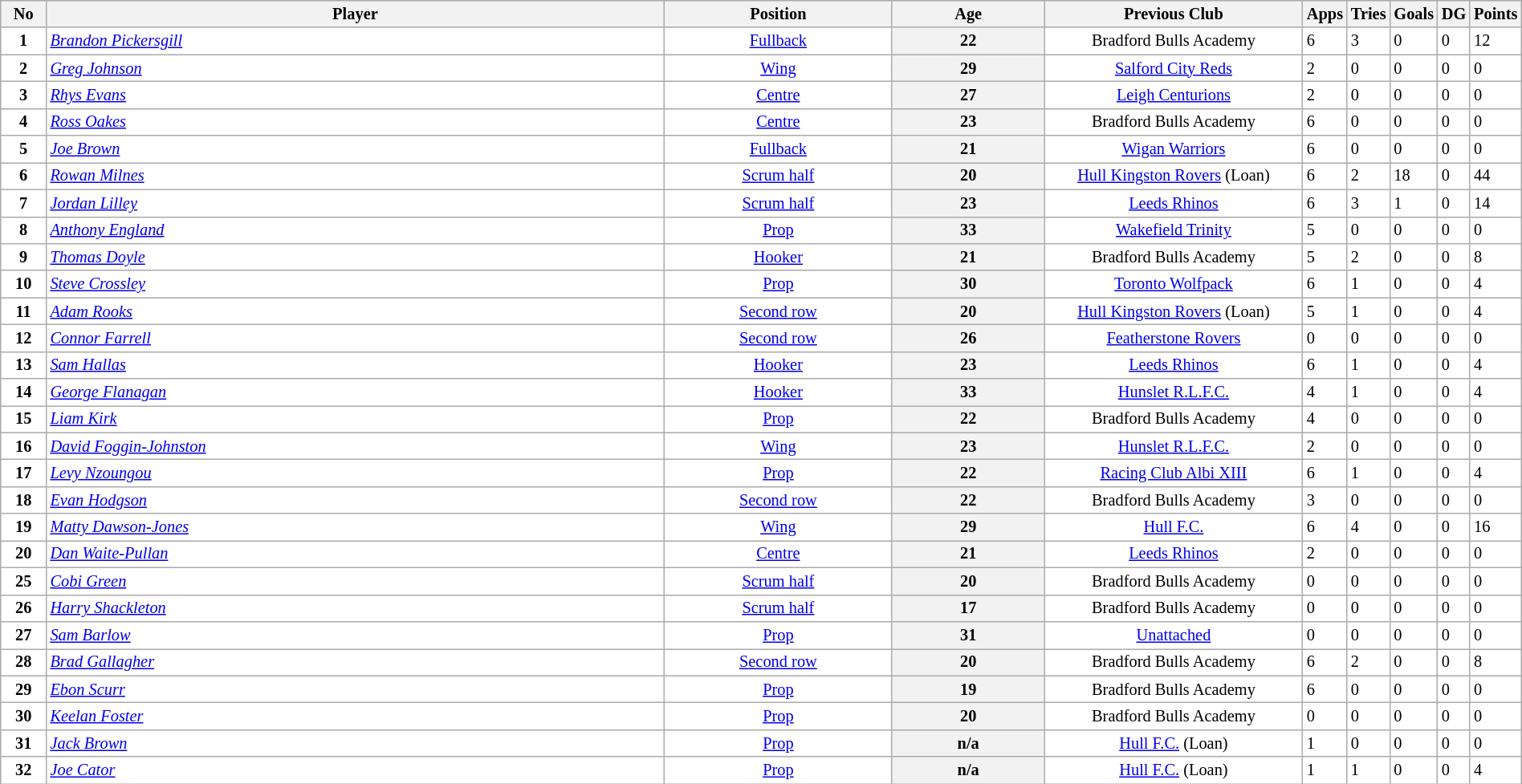<table class="wikitable sortable"  style="width:100%; font-size:85%;">
<tr style="background:#efefef;">
<th width=3%>No</th>
<th !width=47%>Player</th>
<th width=15%>Position</th>
<th width=1%>Age</th>
<th width=17%>Previous Club</th>
<th style="width:20px;">Apps</th>
<th style="width:20px;">Tries</th>
<th style="width:20px;">Goals</th>
<th style="width:20px;">DG</th>
<th style="width:20px;">Points</th>
</tr>
<tr style="background:#fff;">
<td align=center><strong>1</strong></td>
<td><em><a href='#'>Brandon Pickersgill</a></em></td>
<td align=center><a href='#'>Fullback</a></td>
<th width=10%>22</th>
<td align=center>Bradford Bulls Academy</td>
<td align=centre>6</td>
<td align=centre>3</td>
<td align=centre>0</td>
<td align=centre>0</td>
<td align=centre>12</td>
</tr>
<tr style="background:#fff;">
<td align=center><strong>2</strong></td>
<td><em><a href='#'>Greg Johnson</a></em></td>
<td align=center><a href='#'>Wing</a></td>
<th width=10%>29</th>
<td align=center><a href='#'>Salford City Reds</a></td>
<td align=centre>2</td>
<td align=centre>0</td>
<td align=centre>0</td>
<td align=centre>0</td>
<td align=centre>0</td>
</tr>
<tr style="background:#fff;">
<td align=center><strong>3</strong></td>
<td><em><a href='#'>Rhys Evans</a></em></td>
<td align=center><a href='#'>Centre</a></td>
<th width=10%>27</th>
<td align=center><a href='#'>Leigh Centurions</a></td>
<td align=centre>2</td>
<td align=centre>0</td>
<td align=centre>0</td>
<td align=centre>0</td>
<td align=centre>0</td>
</tr>
<tr style="background:#fff;">
<td align=center><strong>4</strong></td>
<td><em><a href='#'>Ross Oakes</a></em></td>
<td align=center><a href='#'>Centre</a></td>
<th width=10%>23</th>
<td align=center>Bradford Bulls Academy</td>
<td align=centre>6</td>
<td align=centre>0</td>
<td align=centre>0</td>
<td align=centre>0</td>
<td align=centre>0</td>
</tr>
<tr style="background:#fff;">
<td align=center><strong>5</strong></td>
<td><em><a href='#'>Joe Brown</a></em></td>
<td align=center><a href='#'>Fullback</a></td>
<th width=10%>21</th>
<td align=center><a href='#'>Wigan Warriors</a></td>
<td align=centre>6</td>
<td align=centre>0</td>
<td align=centre>0</td>
<td align=centre>0</td>
<td align=centre>0</td>
</tr>
<tr style="background:#fff;">
<td align=center><strong>6</strong></td>
<td><em><a href='#'>Rowan Milnes</a></em></td>
<td align=center><a href='#'>Scrum half</a></td>
<th width=10%>20</th>
<td align=center><a href='#'>Hull Kingston Rovers</a> (Loan)</td>
<td align=centre>6</td>
<td align=centre>2</td>
<td align=centre>18</td>
<td align=centre>0</td>
<td align=centre>44</td>
</tr>
<tr style="background:#fff;">
<td align=center><strong>7</strong></td>
<td><em><a href='#'>Jordan Lilley</a></em></td>
<td align=center><a href='#'>Scrum half</a></td>
<th width=10%>23</th>
<td align=center><a href='#'>Leeds Rhinos</a></td>
<td align=centre>6</td>
<td align=centre>3</td>
<td align=centre>1</td>
<td align=centre>0</td>
<td align=centre>14</td>
</tr>
<tr style="background:#fff;">
<td align=center><strong>8</strong></td>
<td><em><a href='#'>Anthony England</a></em></td>
<td align=center><a href='#'>Prop</a></td>
<th width=10%>33</th>
<td align=center><a href='#'>Wakefield Trinity</a></td>
<td align=centre>5</td>
<td align=centre>0</td>
<td align=centre>0</td>
<td align=centre>0</td>
<td align=centre>0</td>
</tr>
<tr style="background:#fff;">
<td align=center><strong>9</strong></td>
<td><em><a href='#'>Thomas Doyle</a></em></td>
<td align=center><a href='#'>Hooker</a></td>
<th width=10%>21</th>
<td align=center>Bradford Bulls Academy</td>
<td align=centre>5</td>
<td align=centre>2</td>
<td align=centre>0</td>
<td align=centre>0</td>
<td align=centre>8</td>
</tr>
<tr style="background:#fff;">
<td align=center><strong>10</strong></td>
<td><em><a href='#'>Steve Crossley</a></em></td>
<td align=center><a href='#'>Prop</a></td>
<th width=10%>30</th>
<td align=center><a href='#'>Toronto Wolfpack</a></td>
<td align=centre>6</td>
<td align=centre>1</td>
<td align=centre>0</td>
<td align=centre>0</td>
<td align=centre>4</td>
</tr>
<tr style="background:#fff;">
<td align=center><strong>11</strong></td>
<td><em><a href='#'>Adam Rooks</a></em></td>
<td align=center><a href='#'>Second row</a></td>
<th width=10%>20</th>
<td align=center><a href='#'>Hull Kingston Rovers</a> (Loan)</td>
<td align=centre>5</td>
<td align=centre>1</td>
<td align=centre>0</td>
<td align=centre>0</td>
<td align=centre>4</td>
</tr>
<tr style="background:#fff;">
<td align=center><strong>12</strong></td>
<td><em><a href='#'>Connor Farrell</a></em></td>
<td align=center><a href='#'>Second row</a></td>
<th width=10%>26</th>
<td align=center><a href='#'>Featherstone Rovers</a></td>
<td align=centre>0</td>
<td align=centre>0</td>
<td align=centre>0</td>
<td align=centre>0</td>
<td align=centre>0</td>
</tr>
<tr style="background:#fff;">
<td align=center><strong>13</strong></td>
<td><em><a href='#'>Sam Hallas</a></em></td>
<td align=center><a href='#'>Hooker</a></td>
<th width=10%>23</th>
<td align=center><a href='#'>Leeds Rhinos</a></td>
<td align=centre>6</td>
<td align=centre>1</td>
<td align=centre>0</td>
<td align=centre>0</td>
<td align=centre>4</td>
</tr>
<tr style="background:#fff;">
<td align=center><strong>14</strong></td>
<td><em><a href='#'>George Flanagan</a></em></td>
<td align=center><a href='#'>Hooker</a></td>
<th width=10%>33</th>
<td align=center><a href='#'>Hunslet R.L.F.C.</a></td>
<td align=centre>4</td>
<td align=centre>1</td>
<td align=centre>0</td>
<td align=centre>0</td>
<td align=centre>4</td>
</tr>
<tr style="background:#fff;">
<td align=center><strong>15</strong></td>
<td><em><a href='#'>Liam Kirk</a></em></td>
<td align=center><a href='#'>Prop</a></td>
<th width=10%>22</th>
<td align=center>Bradford Bulls Academy</td>
<td align=centre>4</td>
<td align=centre>0</td>
<td align=centre>0</td>
<td align=centre>0</td>
<td align=centre>0</td>
</tr>
<tr style="background:#fff;">
<td align=center><strong>16</strong></td>
<td><em><a href='#'>David Foggin-Johnston</a></em></td>
<td align=center><a href='#'>Wing</a></td>
<th width=10%>23</th>
<td align=center><a href='#'>Hunslet R.L.F.C.</a></td>
<td align=centre>2</td>
<td align=centre>0</td>
<td align=centre>0</td>
<td align=centre>0</td>
<td align=centre>0</td>
</tr>
<tr style="background:#fff;">
<td align=center><strong>17</strong></td>
<td><em><a href='#'>Levy Nzoungou</a></em></td>
<td align=center><a href='#'>Prop</a></td>
<th width=10%>22</th>
<td align=center><a href='#'>Racing Club Albi XIII</a></td>
<td align=centre>6</td>
<td align=centre>1</td>
<td align=centre>0</td>
<td align=centre>0</td>
<td align=centre>4</td>
</tr>
<tr style="background:#fff;">
<td align=center><strong>18</strong></td>
<td><em><a href='#'>Evan Hodgson</a></em></td>
<td align=center><a href='#'>Second row</a></td>
<th width=10%>22</th>
<td align=center>Bradford Bulls Academy</td>
<td align=centre>3</td>
<td align=centre>0</td>
<td align=centre>0</td>
<td align=centre>0</td>
<td align=centre>0</td>
</tr>
<tr style="background:#fff;">
<td align=center><strong>19</strong></td>
<td><em><a href='#'>Matty Dawson-Jones</a></em></td>
<td align=center><a href='#'>Wing</a></td>
<th width=10%>29</th>
<td align=center><a href='#'>Hull F.C.</a></td>
<td align=centre>6</td>
<td align=centre>4</td>
<td align=centre>0</td>
<td align=centre>0</td>
<td align=centre>16</td>
</tr>
<tr style="background:#fff;">
<td align=center><strong>20</strong></td>
<td><em><a href='#'>Dan Waite-Pullan</a></em></td>
<td align=center><a href='#'>Centre</a></td>
<th width=10%>21</th>
<td align=center><a href='#'>Leeds Rhinos</a></td>
<td align=centre>2</td>
<td align=centre>0</td>
<td align=centre>0</td>
<td align=centre>0</td>
<td align=centre>0</td>
</tr>
<tr style="background:#fff;">
<td align=center><strong>25</strong></td>
<td><em><a href='#'>Cobi Green</a></em></td>
<td align=center><a href='#'>Scrum half</a></td>
<th width=10%>20</th>
<td align=center>Bradford Bulls Academy</td>
<td align=centre>0</td>
<td align=centre>0</td>
<td align=centre>0</td>
<td align=centre>0</td>
<td align=centre>0</td>
</tr>
<tr style="background:#fff;">
<td align=center><strong>26</strong></td>
<td><em><a href='#'>Harry Shackleton</a></em></td>
<td align=center><a href='#'>Scrum half</a></td>
<th width=10%>17</th>
<td align=center>Bradford Bulls Academy</td>
<td align=centre>0</td>
<td align=centre>0</td>
<td align=centre>0</td>
<td align=centre>0</td>
<td align=centre>0</td>
</tr>
<tr style="background:#fff;">
<td align=center><strong>27</strong></td>
<td><em><a href='#'>Sam Barlow</a></em></td>
<td align=center><a href='#'>Prop</a></td>
<th width=10%>31</th>
<td align=center><a href='#'>Unattached</a></td>
<td align=centre>0</td>
<td align=centre>0</td>
<td align=centre>0</td>
<td align=centre>0</td>
<td align=centre>0</td>
</tr>
<tr style="background:#fff;">
<td align=center><strong>28</strong></td>
<td><em><a href='#'>Brad Gallagher</a></em></td>
<td align=center><a href='#'>Second row</a></td>
<th width=10%>20</th>
<td align=center>Bradford Bulls Academy</td>
<td align=centre>6</td>
<td align=centre>2</td>
<td align=centre>0</td>
<td align=centre>0</td>
<td align=centre>8</td>
</tr>
<tr style="background:#fff;">
<td align=center><strong>29</strong></td>
<td><em><a href='#'>Ebon Scurr</a></em></td>
<td align=center><a href='#'>Prop</a></td>
<th width=10%>19</th>
<td align=center>Bradford Bulls Academy</td>
<td align=centre>6</td>
<td align=centre>0</td>
<td align=centre>0</td>
<td align=centre>0</td>
<td align=centre>0</td>
</tr>
<tr style="background:#fff;">
<td align=center><strong>30</strong></td>
<td><em><a href='#'>Keelan Foster</a></em></td>
<td align=center><a href='#'>Prop</a></td>
<th width=10%>20</th>
<td align=center>Bradford Bulls Academy</td>
<td align=centre>0</td>
<td align=centre>0</td>
<td align=centre>0</td>
<td align=centre>0</td>
<td align=centre>0</td>
</tr>
<tr style="background:#fff;">
<td align=center><strong>31</strong></td>
<td><em><a href='#'>Jack Brown</a></em></td>
<td align=center><a href='#'>Prop</a></td>
<th width=10%>n/a</th>
<td align=center><a href='#'>Hull F.C.</a> (Loan)</td>
<td align=centre>1</td>
<td align=centre>0</td>
<td align=centre>0</td>
<td align=centre>0</td>
<td align=centre>0</td>
</tr>
<tr style="background:#fff;">
<td align=center><strong>32</strong></td>
<td><em><a href='#'>Joe Cator</a></em></td>
<td align=center><a href='#'>Prop</a></td>
<th width=10%>n/a</th>
<td align=center><a href='#'>Hull F.C.</a> (Loan)</td>
<td align=centre>1</td>
<td align=centre>1</td>
<td align=centre>0</td>
<td align=centre>0</td>
<td align=centre>4</td>
</tr>
</table>
